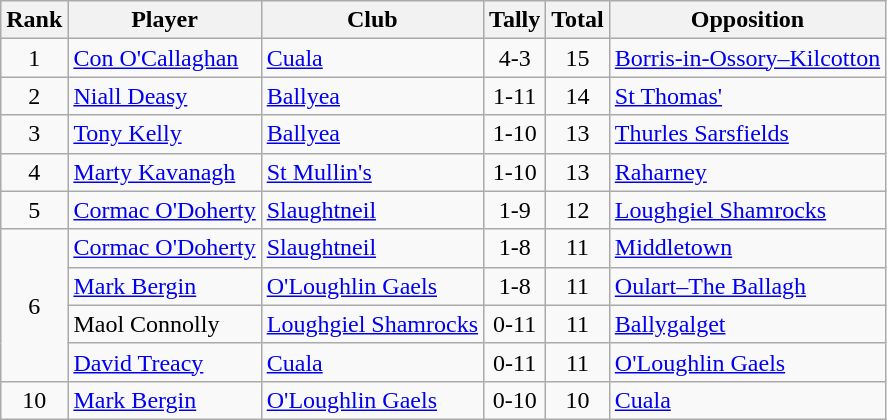<table class="wikitable">
<tr>
<th>Rank</th>
<th>Player</th>
<th>Club</th>
<th>Tally</th>
<th>Total</th>
<th>Opposition</th>
</tr>
<tr>
<td rowspan=1 align=center>1</td>
<td><a href='#'>Con O'Callaghan</a></td>
<td> <a href='#'>Cuala</a></td>
<td align=center>4-3</td>
<td align=center>15</td>
<td><a href='#'>Borris-in-Ossory–Kilcotton</a></td>
</tr>
<tr>
<td rowspan=1 align=center>2</td>
<td><a href='#'>Niall Deasy</a></td>
<td> <a href='#'>Ballyea</a></td>
<td align=center>1-11</td>
<td align=center>14</td>
<td><a href='#'>St Thomas'</a></td>
</tr>
<tr>
<td rowspan=1 align=center>3</td>
<td><a href='#'>Tony Kelly</a></td>
<td> <a href='#'>Ballyea</a></td>
<td align=center>1-10</td>
<td align=center>13</td>
<td><a href='#'>Thurles Sarsfields</a></td>
</tr>
<tr>
<td rowspan=1 align=center>4</td>
<td><a href='#'>Marty Kavanagh</a></td>
<td> <a href='#'>St Mullin's</a></td>
<td align=center>1-10</td>
<td align=center>13</td>
<td><a href='#'>Raharney</a></td>
</tr>
<tr>
<td rowspan=1 align=center>5</td>
<td><a href='#'>Cormac O'Doherty</a></td>
<td> <a href='#'>Slaughtneil</a></td>
<td align=center>1-9</td>
<td align=center>12</td>
<td><a href='#'>Loughgiel Shamrocks</a></td>
</tr>
<tr>
<td rowspan=4 align=center>6</td>
<td><a href='#'>Cormac O'Doherty</a></td>
<td> <a href='#'>Slaughtneil</a></td>
<td align=center>1-8</td>
<td align=center>11</td>
<td><a href='#'>Middletown</a></td>
</tr>
<tr>
<td><a href='#'>Mark Bergin</a></td>
<td> <a href='#'>O'Loughlin Gaels</a></td>
<td align=center>1-8</td>
<td align=center>11</td>
<td><a href='#'>Oulart–The Ballagh</a></td>
</tr>
<tr>
<td>Maol Connolly</td>
<td> <a href='#'>Loughgiel Shamrocks</a></td>
<td align=center>0-11</td>
<td align=center>11</td>
<td><a href='#'>Ballygalget</a></td>
</tr>
<tr>
<td><a href='#'>David Treacy</a></td>
<td> <a href='#'>Cuala</a></td>
<td align=center>0-11</td>
<td align=center>11</td>
<td><a href='#'>O'Loughlin Gaels</a></td>
</tr>
<tr>
<td rowspan=1 align=center>10</td>
<td><a href='#'>Mark Bergin</a></td>
<td> <a href='#'>O'Loughlin Gaels</a></td>
<td align=center>0-10</td>
<td align=center>10</td>
<td><a href='#'>Cuala</a></td>
</tr>
</table>
